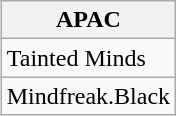<table class="wikitable" style="display: inline-table; margin-left: 25px;">
<tr>
<th>APAC</th>
</tr>
<tr>
<td>Tainted Minds</td>
</tr>
<tr>
<td>Mindfreak.Black</td>
</tr>
</table>
